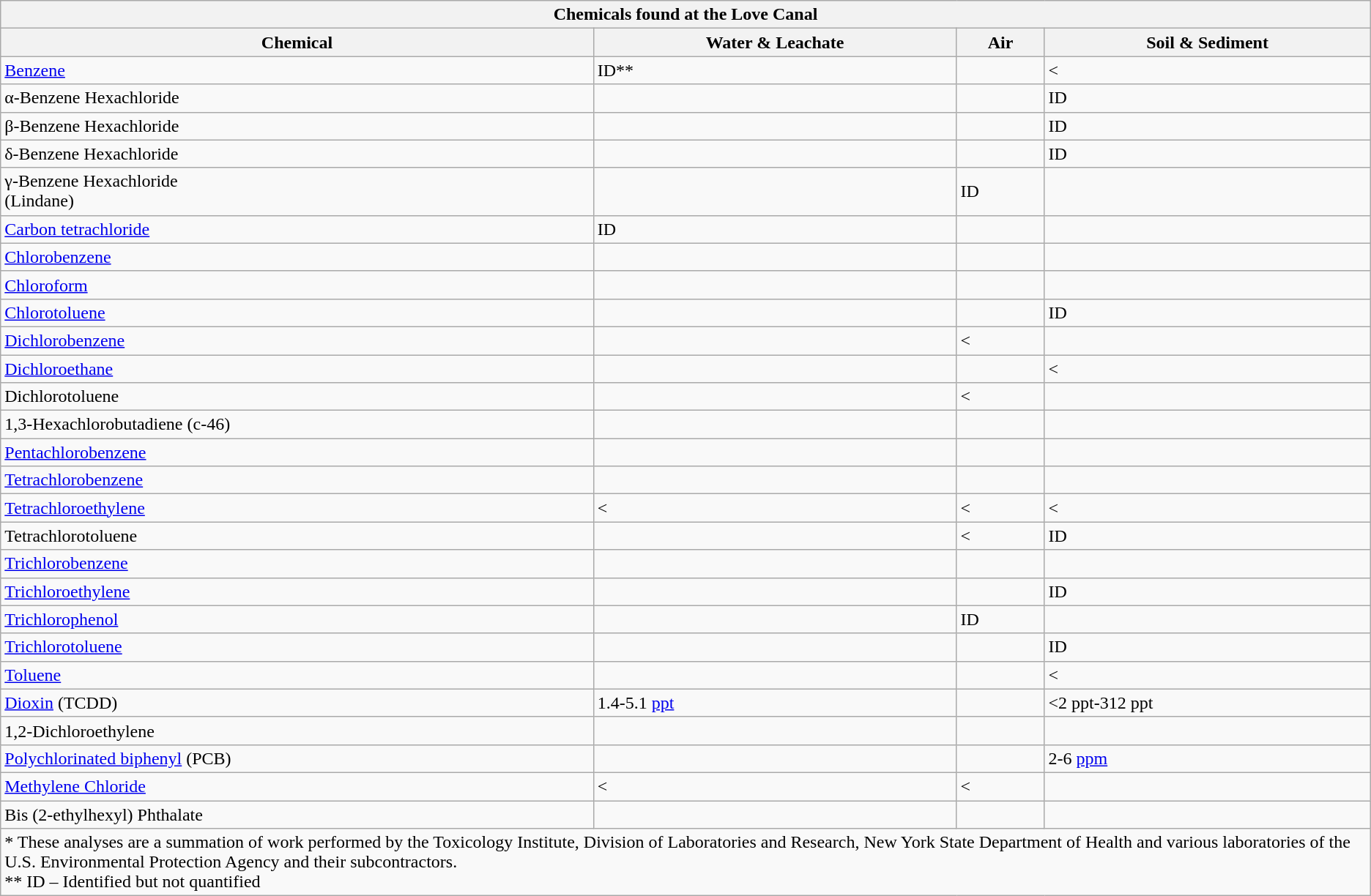<table class="wikitable">
<tr>
<th colspan="5">Chemicals found at the Love Canal</th>
</tr>
<tr>
<th>Chemical</th>
<th>Water & Leachate</th>
<th>Air</th>
<th>Soil & Sediment</th>
</tr>
<tr>
<td><a href='#'>Benzene</a></td>
<td>ID**</td>
<td></td>
<td><</td>
</tr>
<tr>
<td>α-Benzene Hexachloride</td>
<td></td>
<td></td>
<td>ID</td>
</tr>
<tr>
<td>β-Benzene Hexachloride</td>
<td></td>
<td></td>
<td>ID</td>
</tr>
<tr>
<td>δ-Benzene Hexachloride</td>
<td></td>
<td></td>
<td>ID</td>
</tr>
<tr>
<td>γ-Benzene Hexachloride<br>(Lindane)</td>
<td></td>
<td>ID</td>
<td></td>
</tr>
<tr>
<td><a href='#'>Carbon tetrachloride</a></td>
<td>ID</td>
<td></td>
<td></td>
</tr>
<tr>
<td><a href='#'>Chlorobenzene</a></td>
<td></td>
<td></td>
<td></td>
</tr>
<tr>
<td><a href='#'>Chloroform</a></td>
<td></td>
<td></td>
<td></td>
</tr>
<tr>
<td><a href='#'>Chlorotoluene</a></td>
<td></td>
<td></td>
<td>ID</td>
</tr>
<tr>
<td><a href='#'>Dichlorobenzene</a></td>
<td></td>
<td><</td>
<td></td>
</tr>
<tr>
<td><a href='#'>Dichloroethane</a></td>
<td></td>
<td></td>
<td><</td>
</tr>
<tr>
<td>Dichlorotoluene</td>
<td></td>
<td><</td>
<td></td>
</tr>
<tr>
<td>1,3-Hexachlorobutadiene (c-46)</td>
<td></td>
<td></td>
<td></td>
</tr>
<tr>
<td><a href='#'>Pentachlorobenzene</a></td>
<td></td>
<td></td>
<td></td>
</tr>
<tr>
<td><a href='#'>Tetrachlorobenzene</a></td>
<td></td>
<td></td>
<td></td>
</tr>
<tr>
<td><a href='#'>Tetrachloroethylene</a></td>
<td><</td>
<td><</td>
<td><</td>
</tr>
<tr>
<td>Tetrachlorotoluene</td>
<td></td>
<td><</td>
<td>ID</td>
</tr>
<tr>
<td><a href='#'>Trichlorobenzene</a></td>
<td></td>
<td></td>
<td></td>
</tr>
<tr>
<td><a href='#'>Trichloroethylene</a></td>
<td></td>
<td></td>
<td>ID</td>
</tr>
<tr>
<td><a href='#'>Trichlorophenol</a></td>
<td></td>
<td>ID</td>
<td></td>
</tr>
<tr>
<td><a href='#'>Trichlorotoluene</a></td>
<td></td>
<td></td>
<td>ID</td>
</tr>
<tr>
<td><a href='#'>Toluene</a></td>
<td></td>
<td></td>
<td><</td>
</tr>
<tr>
<td><a href='#'>Dioxin</a> (TCDD)</td>
<td>1.4-5.1 <a href='#'>ppt</a></td>
<td></td>
<td><2 ppt-312 ppt</td>
</tr>
<tr>
<td>1,2-Dichloroethylene</td>
<td></td>
<td></td>
<td></td>
</tr>
<tr>
<td><a href='#'>Polychlorinated biphenyl</a> (PCB)</td>
<td></td>
<td></td>
<td>2-6 <a href='#'>ppm</a></td>
</tr>
<tr>
<td><a href='#'>Methylene Chloride</a></td>
<td><</td>
<td><</td>
</tr>
<tr>
<td>Bis (2-ethylhexyl) Phthalate</td>
<td></td>
<td></td>
<td></td>
</tr>
<tr>
<td colspan="4">* These analyses are a summation of work performed by the Toxicology Institute, Division of Laboratories and Research, New York State Department of Health and various laboratories of the U.S. Environmental Protection Agency and their subcontractors.<br>** ID – Identified but not quantified</td>
</tr>
</table>
